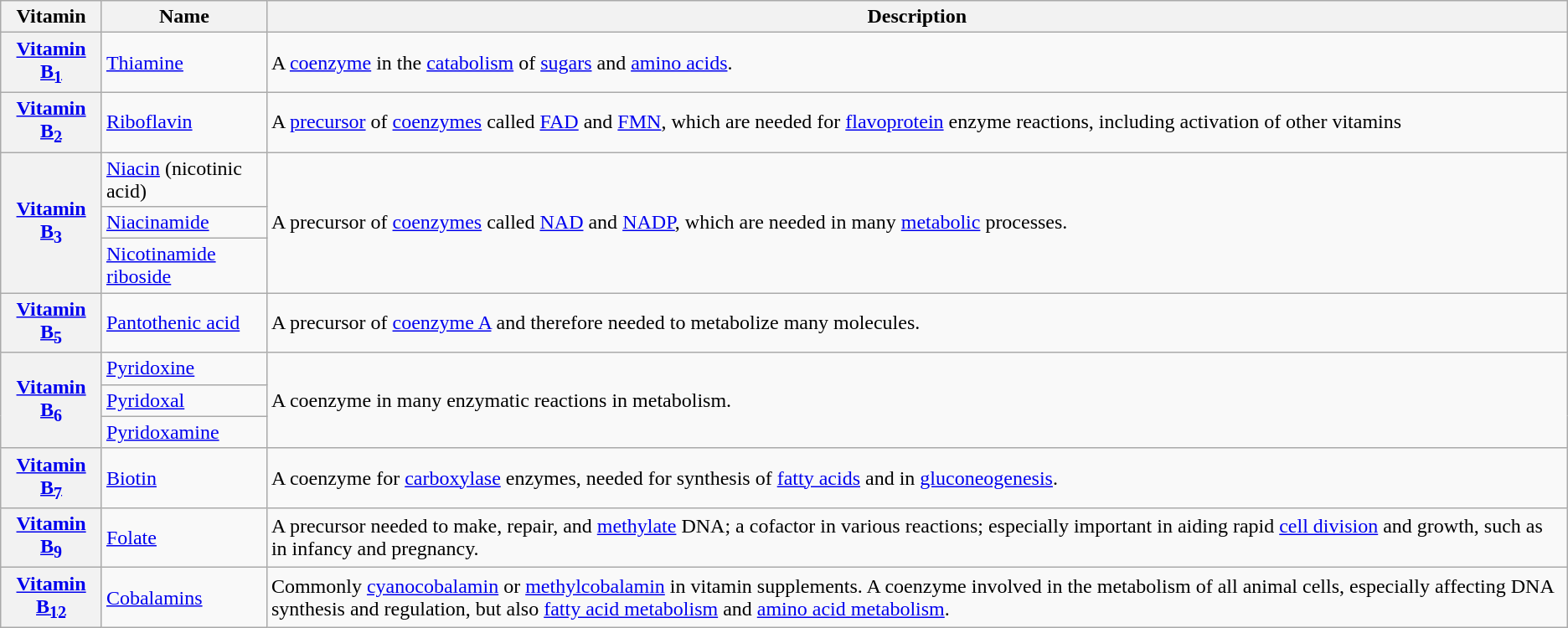<table class="wikitable sortable">
<tr>
<th scope="col" data-sort-type="number">Vitamin</th>
<th scope="col">Name</th>
<th scope="col">Description</th>
</tr>
<tr>
<th scope="row" data-sort-value="1"><a href='#'>Vitamin B<sub>1</sub></a></th>
<td><a href='#'>Thiamine</a></td>
<td>A <a href='#'>coenzyme</a> in the <a href='#'>catabolism</a> of <a href='#'>sugars</a> and <a href='#'>amino acids</a>.</td>
</tr>
<tr>
<th scope="row" data-sort-value="2"><a href='#'>Vitamin B<sub>2</sub></a></th>
<td><a href='#'>Riboflavin</a></td>
<td>A <a href='#'>precursor</a> of <a href='#'>coenzymes</a> called <a href='#'>FAD</a> and <a href='#'>FMN</a>, which are needed for <a href='#'>flavoprotein</a> enzyme reactions, including activation of other vitamins</td>
</tr>
<tr>
<th rowspan="3" scope="row" data-sort-value="3"><a href='#'>Vitamin B<sub>3</sub></a></th>
<td><a href='#'>Niacin</a> (nicotinic acid)</td>
<td rowspan="3">A precursor of <a href='#'>coenzymes</a> called <a href='#'>NAD</a> and <a href='#'>NADP</a>, which are needed in many <a href='#'>metabolic</a> processes.</td>
</tr>
<tr>
<td><a href='#'>Niacinamide</a></td>
</tr>
<tr>
<td><a href='#'>Nicotinamide riboside</a></td>
</tr>
<tr>
<th scope="row" data-sort-value="5"><a href='#'>Vitamin B<sub>5</sub></a></th>
<td><a href='#'>Pantothenic acid</a></td>
<td>A precursor of <a href='#'>coenzyme A</a> and therefore needed to metabolize many molecules.</td>
</tr>
<tr>
<th rowspan="3" scope="row" data-sort-value="6"><a href='#'>Vitamin B<sub>6</sub></a></th>
<td><a href='#'>Pyridoxine</a></td>
<td rowspan="3">A coenzyme in many enzymatic reactions in metabolism.</td>
</tr>
<tr>
<td><a href='#'>Pyridoxal</a></td>
</tr>
<tr>
<td><a href='#'>Pyridoxamine</a></td>
</tr>
<tr>
<th scope="row" data-sort-value="7"><a href='#'>Vitamin B<sub>7</sub></a></th>
<td><a href='#'>Biotin</a></td>
<td>A coenzyme for <a href='#'>carboxylase</a> enzymes, needed for synthesis of <a href='#'>fatty acids</a> and in <a href='#'>gluconeogenesis</a>.</td>
</tr>
<tr>
<th scope="row" data-sort-value="9"><a href='#'>Vitamin B<sub>9</sub></a></th>
<td><a href='#'>Folate</a></td>
<td>A precursor needed to make, repair, and <a href='#'>methylate</a> DNA; a cofactor in various reactions; especially important in aiding rapid <a href='#'>cell division</a> and growth, such as in infancy and pregnancy.</td>
</tr>
<tr>
<th scope="row" data-sort-value="12"><a href='#'>Vitamin B<sub>12</sub></a></th>
<td><a href='#'>Cobalamins</a></td>
<td>Commonly <a href='#'>cyanocobalamin</a> or <a href='#'>methylcobalamin</a> in vitamin supplements. A coenzyme involved in the metabolism of all animal cells, especially affecting DNA synthesis and regulation, but also <a href='#'>fatty acid metabolism</a> and <a href='#'>amino acid metabolism</a>.</td>
</tr>
</table>
